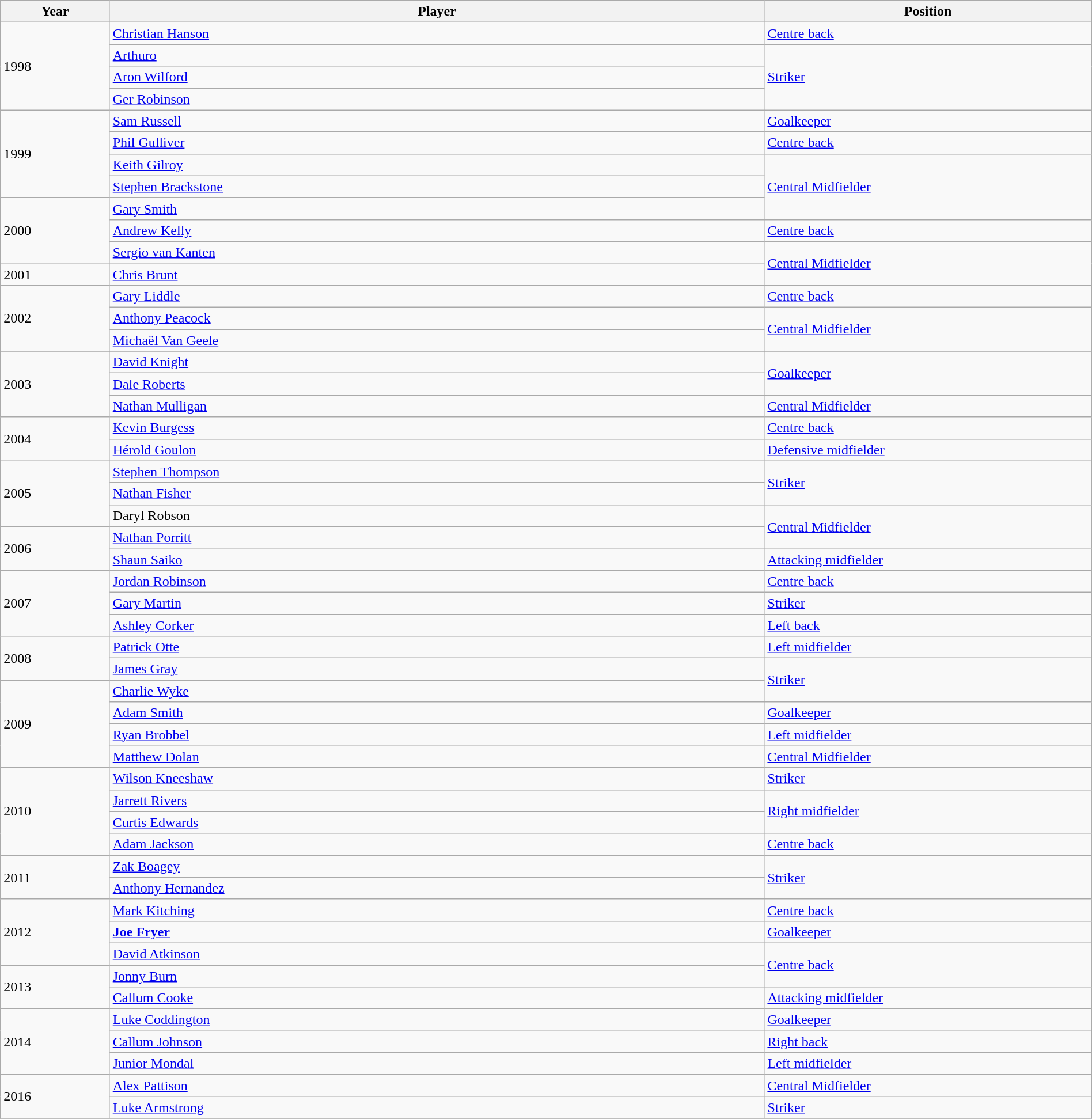<table class=wikitable width=100%>
<tr>
<th width=10%>Year</th>
<th width=60%>Player</th>
<th width=30%>Position</th>
</tr>
<tr>
<td rowspan="4">1998</td>
<td> <a href='#'>Christian Hanson</a></td>
<td><a href='#'>Centre back</a></td>
</tr>
<tr>
<td> <a href='#'>Arthuro</a></td>
<td rowspan="3"><a href='#'>Striker</a></td>
</tr>
<tr>
<td> <a href='#'>Aron Wilford</a></td>
</tr>
<tr>
<td> <a href='#'>Ger Robinson</a></td>
</tr>
<tr>
<td rowspan="4">1999</td>
<td> <a href='#'>Sam Russell</a></td>
<td><a href='#'>Goalkeeper</a></td>
</tr>
<tr>
<td> <a href='#'>Phil Gulliver</a></td>
<td><a href='#'>Centre back</a></td>
</tr>
<tr>
<td> <a href='#'>Keith Gilroy</a></td>
<td rowspan="3"><a href='#'>Central Midfielder</a></td>
</tr>
<tr>
<td> <a href='#'>Stephen Brackstone</a></td>
</tr>
<tr>
<td rowspan="3">2000</td>
<td> <a href='#'>Gary Smith</a></td>
</tr>
<tr>
<td> <a href='#'>Andrew Kelly</a></td>
<td><a href='#'>Centre back</a></td>
</tr>
<tr>
<td> <a href='#'>Sergio van Kanten</a></td>
<td rowspan="2"><a href='#'>Central Midfielder</a></td>
</tr>
<tr>
<td>2001</td>
<td> <a href='#'>Chris Brunt</a></td>
</tr>
<tr>
<td rowspan="3">2002</td>
<td> <a href='#'>Gary Liddle</a></td>
<td><a href='#'>Centre back</a></td>
</tr>
<tr>
<td> <a href='#'>Anthony Peacock</a></td>
<td rowspan="2"><a href='#'>Central Midfielder</a></td>
</tr>
<tr>
<td> <a href='#'>Michaël Van Geele</a></td>
</tr>
<tr | >
</tr>
<tr>
<td rowspan="3">2003</td>
<td> <a href='#'>David Knight</a></td>
<td rowspan="2"><a href='#'>Goalkeeper</a></td>
</tr>
<tr>
<td> <a href='#'>Dale Roberts</a></td>
</tr>
<tr>
<td> <a href='#'>Nathan Mulligan</a></td>
<td><a href='#'>Central Midfielder</a></td>
</tr>
<tr>
<td rowspan="2">2004</td>
<td> <a href='#'>Kevin Burgess</a></td>
<td><a href='#'>Centre back</a></td>
</tr>
<tr>
<td> <a href='#'>Hérold Goulon</a></td>
<td><a href='#'>Defensive midfielder</a></td>
</tr>
<tr>
<td rowspan="3">2005</td>
<td> <a href='#'>Stephen Thompson</a></td>
<td rowspan="2"><a href='#'> Striker</a></td>
</tr>
<tr>
<td> <a href='#'>Nathan Fisher</a></td>
</tr>
<tr>
<td> Daryl Robson</td>
<td rowspan="2"><a href='#'>Central Midfielder</a></td>
</tr>
<tr>
<td rowspan="2">2006</td>
<td> <a href='#'>Nathan Porritt</a></td>
</tr>
<tr>
<td> <a href='#'>Shaun Saiko</a></td>
<td><a href='#'>Attacking midfielder</a></td>
</tr>
<tr>
<td rowspan="3">2007</td>
<td> <a href='#'>Jordan Robinson</a></td>
<td><a href='#'>Centre back</a></td>
</tr>
<tr>
<td> <a href='#'>Gary Martin</a></td>
<td><a href='#'>Striker</a></td>
</tr>
<tr>
<td> <a href='#'>Ashley Corker</a></td>
<td><a href='#'>Left back</a></td>
</tr>
<tr>
<td rowspan="2">2008</td>
<td> <a href='#'>Patrick Otte</a></td>
<td><a href='#'>Left midfielder</a></td>
</tr>
<tr>
<td> <a href='#'>James Gray</a></td>
<td rowspan="2"><a href='#'>Striker</a></td>
</tr>
<tr>
<td rowspan="4">2009</td>
<td> <a href='#'>Charlie Wyke</a></td>
</tr>
<tr>
<td> <a href='#'>Adam Smith</a></td>
<td><a href='#'>Goalkeeper</a></td>
</tr>
<tr>
<td> <a href='#'>Ryan Brobbel</a></td>
<td><a href='#'>Left midfielder</a></td>
</tr>
<tr>
<td> <a href='#'>Matthew Dolan</a></td>
<td><a href='#'>Central Midfielder</a></td>
</tr>
<tr>
<td rowspan="4">2010</td>
<td> <a href='#'>Wilson Kneeshaw</a></td>
<td><a href='#'>Striker</a></td>
</tr>
<tr>
<td> <a href='#'>Jarrett Rivers</a></td>
<td rowspan="2"><a href='#'>Right midfielder</a></td>
</tr>
<tr>
<td> <a href='#'>Curtis Edwards</a></td>
</tr>
<tr>
<td> <a href='#'>Adam Jackson</a></td>
<td><a href='#'>Centre back</a></td>
</tr>
<tr>
<td rowspan="2">2011</td>
<td> <a href='#'>Zak Boagey</a></td>
<td rowspan="2"><a href='#'>Striker</a></td>
</tr>
<tr>
<td> <a href='#'>Anthony Hernandez</a></td>
</tr>
<tr>
<td rowspan="3">2012</td>
<td> <a href='#'>Mark Kitching</a></td>
<td><a href='#'>Centre back</a></td>
</tr>
<tr>
<td> <strong><a href='#'>Joe Fryer</a></strong></td>
<td><a href='#'>Goalkeeper</a></td>
</tr>
<tr>
<td> <a href='#'>David Atkinson</a></td>
<td rowspan="2"><a href='#'>Centre back</a></td>
</tr>
<tr>
<td rowspan="2">2013</td>
<td> <a href='#'>Jonny Burn</a></td>
</tr>
<tr>
<td> <a href='#'>Callum Cooke</a></td>
<td><a href='#'>Attacking midfielder</a></td>
</tr>
<tr>
<td rowspan="3">2014</td>
<td> <a href='#'>Luke Coddington</a></td>
<td><a href='#'>Goalkeeper</a></td>
</tr>
<tr>
<td> <a href='#'>Callum Johnson</a></td>
<td><a href='#'>Right back</a></td>
</tr>
<tr>
<td> <a href='#'>Junior Mondal</a></td>
<td><a href='#'>Left midfielder</a></td>
</tr>
<tr>
<td rowspan="2">2016</td>
<td> <a href='#'>Alex Pattison</a></td>
<td><a href='#'>Central Midfielder</a></td>
</tr>
<tr>
<td> <a href='#'>Luke Armstrong</a></td>
<td><a href='#'>Striker</a></td>
</tr>
<tr>
</tr>
</table>
